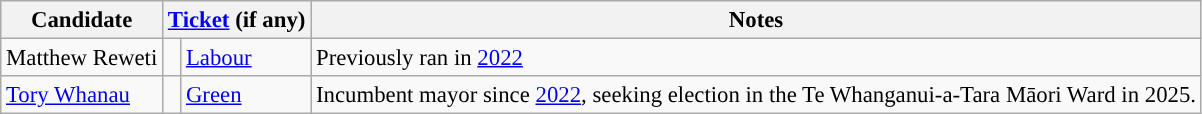<table class="wikitable" style="font-size: 95%">
<tr>
<th>Candidate</th>
<th colspan=2><a href='#'>Ticket</a> (if any)</th>
<th>Notes</th>
</tr>
<tr>
<td>Matthew Reweti</td>
<td style="background-color:"></td>
<td><a href='#'>Labour</a></td>
<td>Previously ran in <a href='#'>2022</a></td>
</tr>
<tr>
<td><a href='#'>Tory Whanau</a></td>
<td style="background-color:"></td>
<td><a href='#'>Green</a></td>
<td>Incumbent mayor since <a href='#'>2022</a>, seeking election in the Te Whanganui-a-Tara Māori Ward in 2025.</td>
</tr>
</table>
